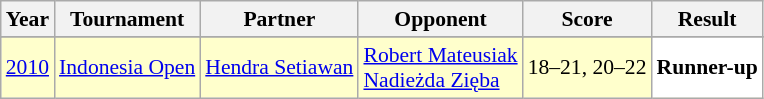<table class="sortable wikitable" style="font-size: 90%;">
<tr>
<th>Year</th>
<th>Tournament</th>
<th>Partner</th>
<th>Opponent</th>
<th>Score</th>
<th>Result</th>
</tr>
<tr>
</tr>
<tr style="background:#FFFFCC">
<td align="center"><a href='#'>2010</a></td>
<td align="left"><a href='#'>Indonesia Open</a></td>
<td align="left"> <a href='#'>Hendra Setiawan</a></td>
<td align="left"> <a href='#'>Robert Mateusiak</a><br> <a href='#'>Nadieżda Zięba</a></td>
<td align="left">18–21, 20–22</td>
<td style="text-align: left; background:white"> <strong>Runner-up</strong></td>
</tr>
</table>
